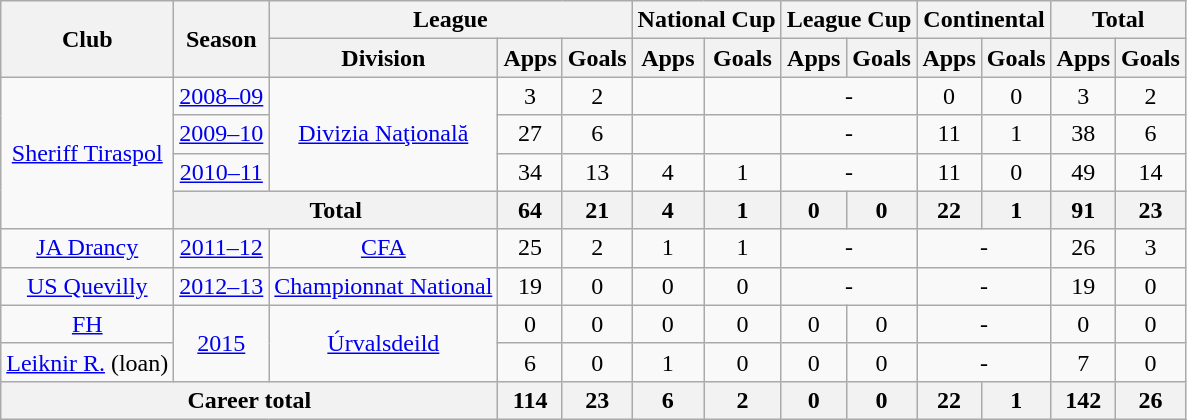<table class="wikitable" style="text-align: center;">
<tr>
<th rowspan="2">Club</th>
<th rowspan="2">Season</th>
<th colspan="3">League</th>
<th colspan="2">National Cup</th>
<th colspan="2">League Cup</th>
<th colspan="2">Continental</th>
<th colspan="2">Total</th>
</tr>
<tr>
<th>Division</th>
<th>Apps</th>
<th>Goals</th>
<th>Apps</th>
<th>Goals</th>
<th>Apps</th>
<th>Goals</th>
<th>Apps</th>
<th>Goals</th>
<th>Apps</th>
<th>Goals</th>
</tr>
<tr>
<td rowspan="4" valign="center"><a href='#'>Sheriff Tiraspol</a></td>
<td><a href='#'>2008–09</a></td>
<td rowspan="3" valign="center"><a href='#'>Divizia Naţională</a></td>
<td>3</td>
<td>2</td>
<td></td>
<td></td>
<td colspan="2">-</td>
<td>0</td>
<td>0</td>
<td>3</td>
<td>2</td>
</tr>
<tr>
<td><a href='#'>2009–10</a></td>
<td>27</td>
<td>6</td>
<td></td>
<td></td>
<td colspan="2">-</td>
<td>11</td>
<td>1</td>
<td>38</td>
<td>6</td>
</tr>
<tr>
<td><a href='#'>2010–11</a></td>
<td>34</td>
<td>13</td>
<td>4</td>
<td>1</td>
<td colspan="2">-</td>
<td>11</td>
<td>0</td>
<td>49</td>
<td>14</td>
</tr>
<tr>
<th colspan="2">Total</th>
<th>64</th>
<th>21</th>
<th>4</th>
<th>1</th>
<th>0</th>
<th>0</th>
<th>22</th>
<th>1</th>
<th>91</th>
<th>23</th>
</tr>
<tr>
<td valign="center"><a href='#'>JA Drancy</a></td>
<td><a href='#'>2011–12</a></td>
<td><a href='#'>CFA</a></td>
<td>25</td>
<td>2</td>
<td>1</td>
<td>1</td>
<td colspan="2">-</td>
<td colspan="2">-</td>
<td>26</td>
<td>3</td>
</tr>
<tr>
<td valign="center"><a href='#'>US Quevilly</a></td>
<td><a href='#'>2012–13</a></td>
<td><a href='#'>Championnat National</a></td>
<td>19</td>
<td>0</td>
<td>0</td>
<td>0</td>
<td colspan="2">-</td>
<td colspan="2">-</td>
<td>19</td>
<td>0</td>
</tr>
<tr>
<td valign="center"><a href='#'>FH</a></td>
<td rowspan="2" valign="center"><a href='#'>2015</a></td>
<td rowspan="2" valign="center"><a href='#'>Úrvalsdeild</a></td>
<td>0</td>
<td>0</td>
<td>0</td>
<td>0</td>
<td>0</td>
<td>0</td>
<td colspan="2">-</td>
<td>0</td>
<td>0</td>
</tr>
<tr>
<td valign="center"><a href='#'>Leiknir R.</a> (loan)</td>
<td>6</td>
<td>0</td>
<td>1</td>
<td>0</td>
<td>0</td>
<td>0</td>
<td colspan="2">-</td>
<td>7</td>
<td>0</td>
</tr>
<tr>
<th colspan="3">Career total</th>
<th>114</th>
<th>23</th>
<th>6</th>
<th>2</th>
<th>0</th>
<th>0</th>
<th>22</th>
<th>1</th>
<th>142</th>
<th>26</th>
</tr>
</table>
